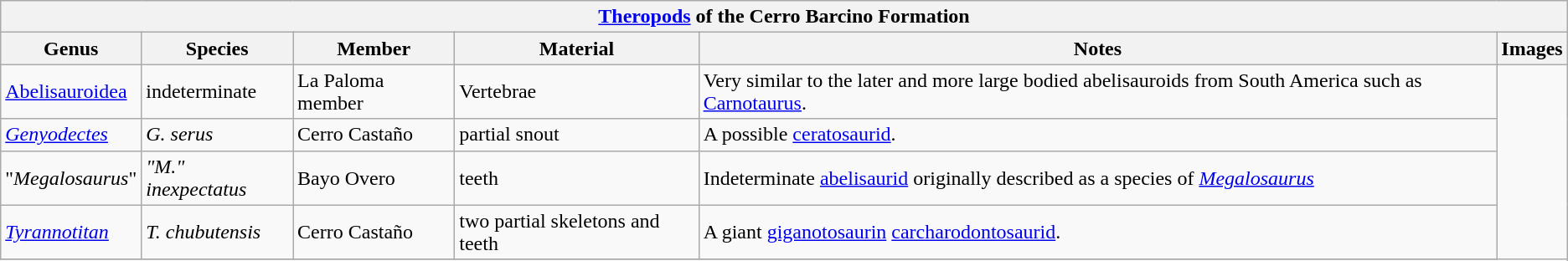<table class="wikitable" align="center">
<tr>
<th colspan="6" align="center"><strong><a href='#'>Theropods</a></strong> of the Cerro Barcino Formation</th>
</tr>
<tr>
<th>Genus</th>
<th>Species</th>
<th>Member</th>
<th>Material</th>
<th>Notes</th>
<th>Images</th>
</tr>
<tr>
<td><a href='#'>Abelisauroidea</a></td>
<td>indeterminate</td>
<td>La Paloma member</td>
<td>Vertebrae</td>
<td>Very similar to the later and more large bodied abelisauroids from South America such as <a href='#'>Carnotaurus</a>.</td>
<td rowspan = 100> </td>
</tr>
<tr>
<td><em><a href='#'>Genyodectes</a></em></td>
<td><em>G. serus</em></td>
<td>Cerro Castaño</td>
<td>partial snout</td>
<td>A possible <a href='#'>ceratosaurid</a>.</td>
</tr>
<tr>
<td>"<em>Megalosaurus</em>"</td>
<td><em>"M." inexpectatus</em></td>
<td>Bayo Overo</td>
<td>teeth</td>
<td>Indeterminate <a href='#'>abelisaurid</a> originally described as a species of <em><a href='#'>Megalosaurus</a></em></td>
</tr>
<tr>
<td><em><a href='#'>Tyrannotitan</a></em></td>
<td><em>T. chubutensis</em></td>
<td>Cerro Castaño</td>
<td>two partial skeletons and teeth</td>
<td>A giant <a href='#'>giganotosaurin</a> <a href='#'>carcharodontosaurid</a>.</td>
</tr>
<tr>
</tr>
</table>
